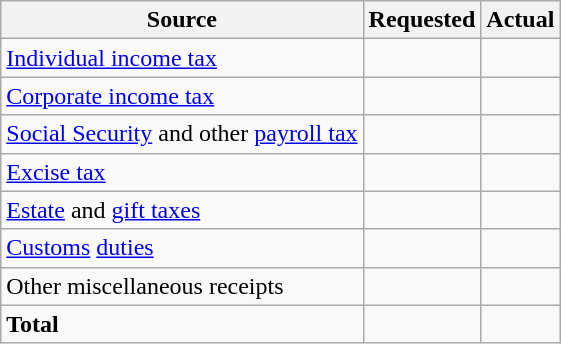<table class="wikitable sortable">
<tr>
<th>Source</th>
<th>Requested</th>
<th>Actual</th>
</tr>
<tr>
<td><a href='#'>Individual income tax</a></td>
<td style="text-align:right"></td>
<td style="text-align:right"></td>
</tr>
<tr>
<td><a href='#'>Corporate income tax</a></td>
<td style="text-align:right"></td>
<td style="text-align:right"></td>
</tr>
<tr>
<td><a href='#'>Social Security</a> and other <a href='#'>payroll tax</a></td>
<td style="text-align:right"></td>
<td style="text-align:right"></td>
</tr>
<tr>
<td><a href='#'>Excise tax</a></td>
<td style="text-align:right"></td>
<td style="text-align:right"></td>
</tr>
<tr>
<td><a href='#'>Estate</a> and <a href='#'>gift taxes</a></td>
<td style="text-align:right"></td>
<td style="text-align:right"></td>
</tr>
<tr>
<td><a href='#'>Customs</a> <a href='#'>duties</a></td>
<td style="text-align:right"></td>
<td style="text-align:right"></td>
</tr>
<tr>
<td>Other miscellaneous receipts</td>
<td style="text-align:right"></td>
<td style="text-align:right"></td>
</tr>
<tr class="sortbottom">
<td><strong>Total</strong></td>
<td style="text-align:right"><strong></strong></td>
<td style="text-align:right"><strong></strong></td>
</tr>
</table>
